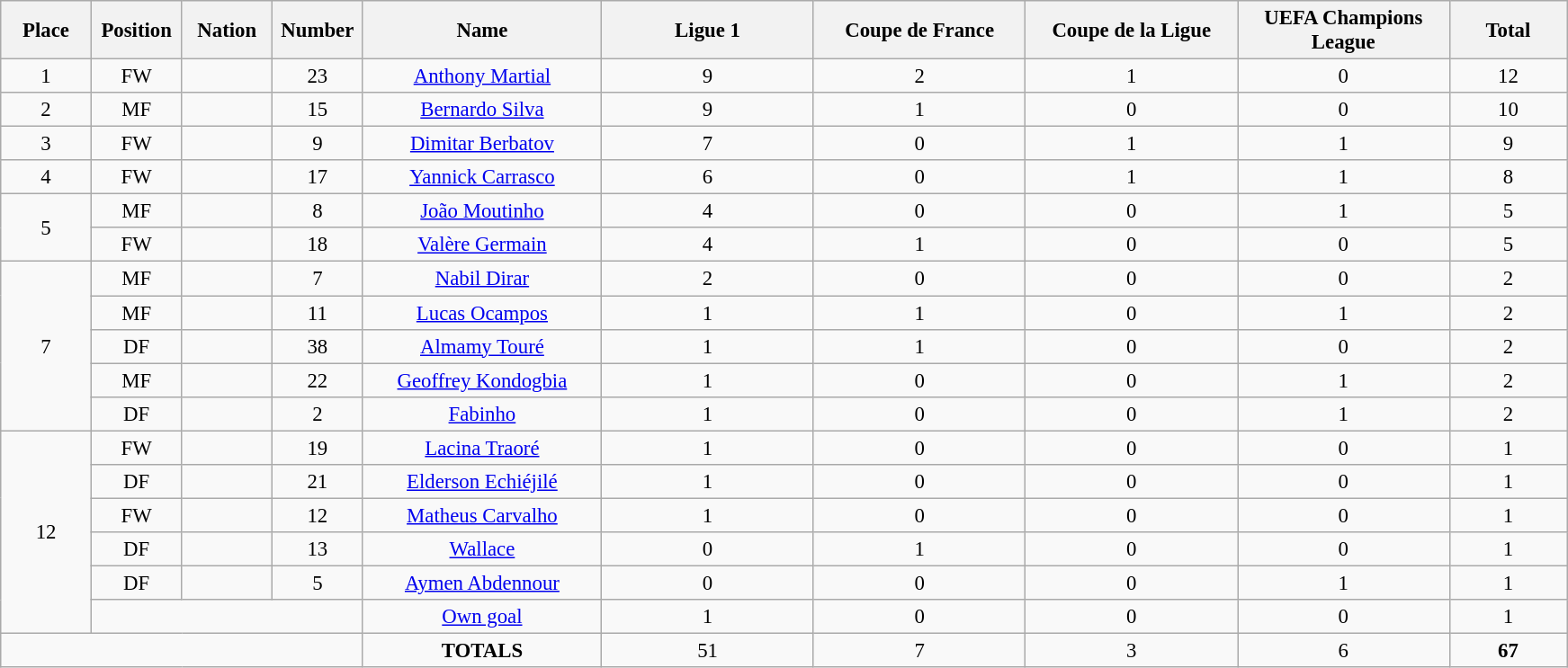<table class="wikitable" style="font-size: 95%; text-align: center;">
<tr>
<th width=60>Place</th>
<th width=60>Position</th>
<th width=60>Nation</th>
<th width=60>Number</th>
<th width=170>Name</th>
<th width=150>Ligue 1</th>
<th width=150>Coupe de France</th>
<th width=150>Coupe de la Ligue</th>
<th width=150>UEFA Champions League</th>
<th width=80>Total</th>
</tr>
<tr>
<td>1</td>
<td>FW</td>
<td></td>
<td>23</td>
<td><a href='#'>Anthony Martial</a></td>
<td>9</td>
<td>2</td>
<td>1</td>
<td>0</td>
<td>12</td>
</tr>
<tr>
<td>2</td>
<td>MF</td>
<td></td>
<td>15</td>
<td><a href='#'>Bernardo Silva</a></td>
<td>9</td>
<td>1</td>
<td>0</td>
<td>0</td>
<td>10</td>
</tr>
<tr>
<td>3</td>
<td>FW</td>
<td></td>
<td>9</td>
<td><a href='#'>Dimitar Berbatov</a></td>
<td>7</td>
<td>0</td>
<td>1</td>
<td>1</td>
<td>9</td>
</tr>
<tr>
<td>4</td>
<td>FW</td>
<td></td>
<td>17</td>
<td><a href='#'>Yannick Carrasco</a></td>
<td>6</td>
<td>0</td>
<td>1</td>
<td>1</td>
<td>8</td>
</tr>
<tr>
<td rowspan="2">5</td>
<td>MF</td>
<td></td>
<td>8</td>
<td><a href='#'>João Moutinho</a></td>
<td>4</td>
<td>0</td>
<td>0</td>
<td>1</td>
<td>5</td>
</tr>
<tr>
<td>FW</td>
<td></td>
<td>18</td>
<td><a href='#'>Valère Germain</a></td>
<td>4</td>
<td>1</td>
<td>0</td>
<td>0</td>
<td>5</td>
</tr>
<tr>
<td rowspan="5">7</td>
<td>MF</td>
<td></td>
<td>7</td>
<td><a href='#'>Nabil Dirar</a></td>
<td>2</td>
<td>0</td>
<td>0</td>
<td>0</td>
<td>2</td>
</tr>
<tr>
<td>MF</td>
<td></td>
<td>11</td>
<td><a href='#'>Lucas Ocampos</a></td>
<td>1</td>
<td>1</td>
<td>0</td>
<td>1</td>
<td>2</td>
</tr>
<tr>
<td>DF</td>
<td></td>
<td>38</td>
<td><a href='#'>Almamy Touré</a></td>
<td>1</td>
<td>1</td>
<td>0</td>
<td>0</td>
<td>2</td>
</tr>
<tr>
<td>MF</td>
<td></td>
<td>22</td>
<td><a href='#'>Geoffrey Kondogbia</a></td>
<td>1</td>
<td>0</td>
<td>0</td>
<td>1</td>
<td>2</td>
</tr>
<tr>
<td>DF</td>
<td></td>
<td>2</td>
<td><a href='#'>Fabinho</a></td>
<td>1</td>
<td>0</td>
<td>0</td>
<td>1</td>
<td>2</td>
</tr>
<tr>
<td rowspan="6">12</td>
<td>FW</td>
<td></td>
<td>19</td>
<td><a href='#'>Lacina Traoré</a></td>
<td>1</td>
<td>0</td>
<td>0</td>
<td>0</td>
<td>1</td>
</tr>
<tr>
<td>DF</td>
<td></td>
<td>21</td>
<td><a href='#'>Elderson Echiéjilé</a></td>
<td>1</td>
<td>0</td>
<td>0</td>
<td>0</td>
<td>1</td>
</tr>
<tr>
<td>FW</td>
<td></td>
<td>12</td>
<td><a href='#'>Matheus Carvalho</a></td>
<td>1</td>
<td>0</td>
<td>0</td>
<td>0</td>
<td>1</td>
</tr>
<tr>
<td>DF</td>
<td></td>
<td>13</td>
<td><a href='#'>Wallace</a></td>
<td>0</td>
<td>1</td>
<td>0</td>
<td>0</td>
<td>1</td>
</tr>
<tr>
<td>DF</td>
<td></td>
<td>5</td>
<td><a href='#'>Aymen Abdennour</a></td>
<td>0</td>
<td>0</td>
<td>0</td>
<td>1</td>
<td>1</td>
</tr>
<tr>
<td colspan="3"></td>
<td><a href='#'>Own goal</a></td>
<td>1</td>
<td>0</td>
<td>0</td>
<td>0</td>
<td>1</td>
</tr>
<tr>
<td colspan="4"></td>
<td><strong>TOTALS</strong></td>
<td>51</td>
<td>7</td>
<td>3</td>
<td>6</td>
<td><strong>67</strong></td>
</tr>
</table>
